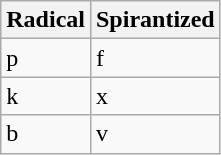<table class="wikitable">
<tr>
<th>Radical</th>
<th>Spirantized</th>
</tr>
<tr>
<td>p</td>
<td>f</td>
</tr>
<tr>
<td>k</td>
<td>x</td>
</tr>
<tr>
<td>b</td>
<td>v</td>
</tr>
</table>
